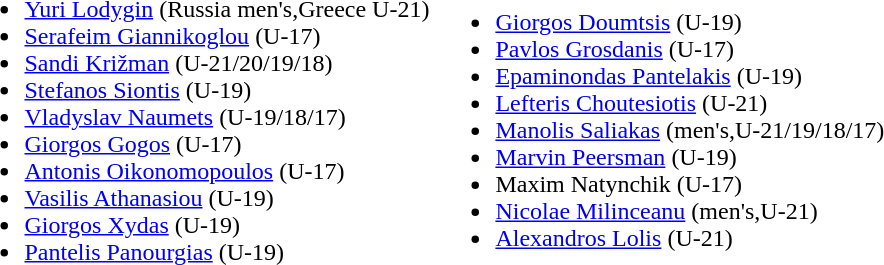<table>
<tr>
<td><br><ul><li>  <a href='#'>Yuri Lodygin</a> (Russia men's,Greece U-21)</li><li> <a href='#'>Serafeim Giannikoglou</a> (U-17)</li><li> <a href='#'>Sandi Križman</a> (U-21/20/19/18)</li><li> <a href='#'>Stefanos Siontis</a> (U-19)</li><li> <a href='#'>Vladyslav Naumets</a> (U-19/18/17)</li><li> <a href='#'>Giorgos Gogos</a> (U-17)</li><li> <a href='#'>Antonis Oikonomopoulos</a> (U-17)</li><li> <a href='#'>Vasilis Athanasiou</a> (U-19)</li><li> <a href='#'>Giorgos Xydas</a> (U-19)</li><li> <a href='#'>Pantelis Panourgias</a> (U-19)</li></ul></td>
<td><br><ul><li> <a href='#'>Giorgos Doumtsis</a> (U-19)</li><li> <a href='#'>Pavlos Grosdanis</a> (U-17)</li><li> <a href='#'>Epaminondas Pantelakis</a> (U-19)</li><li> <a href='#'>Lefteris Choutesiotis</a> (U-21)</li><li> <a href='#'>Manolis Saliakas</a> (men's,U-21/19/18/17)</li><li> <a href='#'>Marvin Peersman</a> (U-19)</li><li> Maxim Natynchik (U-17)</li><li> <a href='#'>Nicolae Milinceanu</a> (men's,U-21)</li><li> <a href='#'>Alexandros Lolis</a> (U-21)</li></ul></td>
<td></td>
</tr>
</table>
